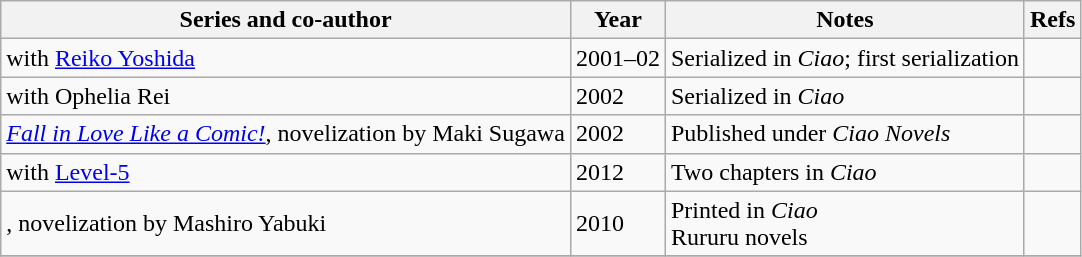<table class="wikitable sortable">
<tr>
<th>Series and co-author</th>
<th>Year</th>
<th>Notes</th>
<th>Refs</th>
</tr>
<tr>
<td> with <a href='#'>Reiko Yoshida</a></td>
<td>2001–02</td>
<td>Serialized in <em>Ciao</em>; first serialization</td>
<td></td>
</tr>
<tr>
<td> with Ophelia Rei</td>
<td>2002</td>
<td>Serialized in <em>Ciao</em></td>
<td></td>
</tr>
<tr>
<td><em><a href='#'>Fall in Love Like a Comic!</a></em>,  novelization by Maki Sugawa</td>
<td>2002</td>
<td>Published under <em>Ciao Novels</em></td>
<td></td>
</tr>
<tr>
<td> with <a href='#'>Level-5</a></td>
<td>2012</td>
<td>Two chapters in <em>Ciao</em></td>
<td></td>
</tr>
<tr>
<td>, novelization by Mashiro Yabuki</td>
<td>2010</td>
<td>Printed in <em>Ciao</em><br>Rururu novels</td>
<td></td>
</tr>
<tr>
</tr>
</table>
